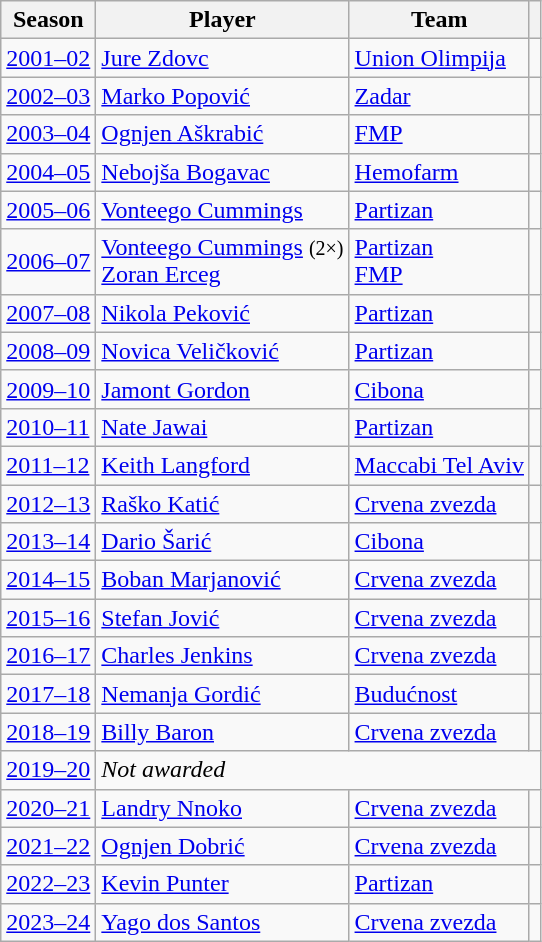<table class="wikitable">
<tr>
<th>Season</th>
<th>Player</th>
<th>Team</th>
<th></th>
</tr>
<tr>
<td><a href='#'>2001–02</a></td>
<td> <a href='#'>Jure Zdovc</a></td>
<td> <a href='#'>Union Olimpija</a></td>
<td></td>
</tr>
<tr>
<td><a href='#'>2002–03</a></td>
<td> <a href='#'>Marko Popović</a></td>
<td> <a href='#'>Zadar</a></td>
<td></td>
</tr>
<tr>
<td><a href='#'>2003–04</a></td>
<td> <a href='#'>Ognjen Aškrabić</a></td>
<td> <a href='#'>FMP</a></td>
<td></td>
</tr>
<tr>
<td><a href='#'>2004–05</a></td>
<td> <a href='#'>Nebojša Bogavac</a></td>
<td> <a href='#'>Hemofarm</a></td>
<td></td>
</tr>
<tr>
<td><a href='#'>2005–06</a></td>
<td> <a href='#'>Vonteego Cummings</a></td>
<td> <a href='#'>Partizan</a></td>
<td></td>
</tr>
<tr>
<td><a href='#'>2006–07</a></td>
<td> <a href='#'>Vonteego Cummings</a> <small>(2×)</small>  <br>  <a href='#'>Zoran Erceg</a></td>
<td> <a href='#'>Partizan</a>  <br>  <a href='#'>FMP</a></td>
<td></td>
</tr>
<tr>
<td><a href='#'>2007–08</a></td>
<td> <a href='#'>Nikola Peković</a></td>
<td> <a href='#'>Partizan</a></td>
<td></td>
</tr>
<tr>
<td><a href='#'>2008–09</a></td>
<td> <a href='#'>Novica Veličković</a></td>
<td> <a href='#'>Partizan</a></td>
<td></td>
</tr>
<tr>
<td><a href='#'>2009–10</a></td>
<td> <a href='#'>Jamont Gordon</a></td>
<td> <a href='#'>Cibona</a></td>
<td></td>
</tr>
<tr>
<td><a href='#'>2010–11</a></td>
<td> <a href='#'>Nate Jawai</a></td>
<td> <a href='#'>Partizan</a></td>
<td></td>
</tr>
<tr>
<td><a href='#'>2011–12</a></td>
<td> <a href='#'>Keith Langford</a></td>
<td> <a href='#'>Maccabi Tel Aviv</a></td>
<td></td>
</tr>
<tr>
<td><a href='#'>2012–13</a></td>
<td> <a href='#'>Raško Katić</a></td>
<td> <a href='#'>Crvena zvezda</a></td>
<td></td>
</tr>
<tr>
<td><a href='#'>2013–14</a></td>
<td> <a href='#'>Dario Šarić</a></td>
<td> <a href='#'>Cibona</a></td>
<td></td>
</tr>
<tr>
<td><a href='#'>2014–15</a></td>
<td> <a href='#'>Boban Marjanović</a></td>
<td> <a href='#'>Crvena zvezda</a></td>
<td></td>
</tr>
<tr>
<td><a href='#'>2015–16</a></td>
<td> <a href='#'>Stefan Jović</a></td>
<td> <a href='#'>Crvena zvezda</a></td>
<td></td>
</tr>
<tr>
<td><a href='#'>2016–17</a></td>
<td> <a href='#'>Charles Jenkins</a></td>
<td> <a href='#'>Crvena zvezda</a></td>
<td></td>
</tr>
<tr>
<td><a href='#'>2017–18</a></td>
<td> <a href='#'>Nemanja Gordić</a></td>
<td> <a href='#'>Budućnost</a></td>
<td></td>
</tr>
<tr>
<td><a href='#'>2018–19</a></td>
<td> <a href='#'>Billy Baron</a></td>
<td> <a href='#'>Crvena zvezda</a></td>
<td></td>
</tr>
<tr>
<td><a href='#'>2019–20</a></td>
<td colspan=3><em>Not awarded</em></td>
</tr>
<tr>
<td><a href='#'>2020–21</a></td>
<td> <a href='#'>Landry Nnoko</a></td>
<td> <a href='#'>Crvena zvezda</a></td>
<td></td>
</tr>
<tr>
<td><a href='#'>2021–22</a></td>
<td> <a href='#'>Ognjen Dobrić</a></td>
<td> <a href='#'>Crvena zvezda</a></td>
<td></td>
</tr>
<tr>
<td><a href='#'>2022–23</a></td>
<td> <a href='#'>Kevin Punter</a></td>
<td> <a href='#'>Partizan</a></td>
<td></td>
</tr>
<tr>
<td><a href='#'>2023–24</a></td>
<td> <a href='#'>Yago dos Santos</a></td>
<td> <a href='#'>Crvena zvezda</a></td>
<td></td>
</tr>
</table>
